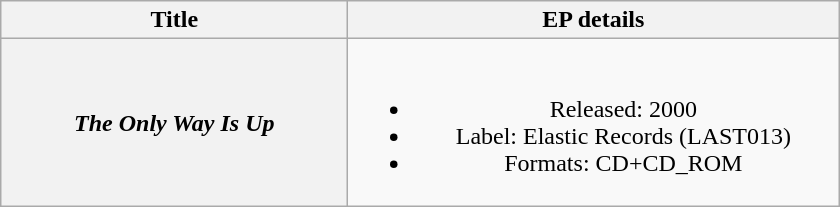<table class="wikitable plainrowheaders" style="text-align:center;">
<tr>
<th scope="col" rowspan="1" style="width:14em;">Title</th>
<th scope="col" rowspan="1" style="width:20em;">EP details</th>
</tr>
<tr>
<th scope="row"><em>The Only Way Is Up</em></th>
<td><br><ul><li>Released: 2000</li><li>Label: Elastic Records (LAST013)</li><li>Formats: CD+CD_ROM</li></ul></td>
</tr>
</table>
